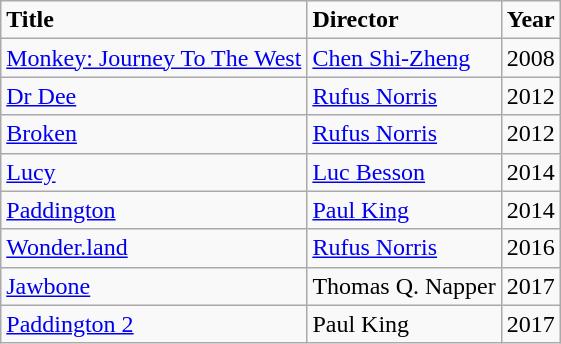<table class="wikitable sortable">
<tr>
<td><strong>Title</strong></td>
<td><strong>Director</strong></td>
<td><strong>Year</strong></td>
</tr>
<tr>
<td><a href='#'>Monkey: Journey To The West</a></td>
<td><a href='#'>Chen Shi-Zheng</a></td>
<td>2008</td>
</tr>
<tr>
<td><a href='#'>Dr Dee</a></td>
<td><a href='#'>Rufus Norris</a></td>
<td>2012</td>
</tr>
<tr>
<td><a href='#'>Broken</a></td>
<td><a href='#'>Rufus Norris</a></td>
<td>2012</td>
</tr>
<tr>
<td><a href='#'>Lucy</a></td>
<td><a href='#'>Luc Besson</a></td>
<td>2014</td>
</tr>
<tr>
<td><a href='#'>Paddington</a></td>
<td><a href='#'>Paul King</a></td>
<td>2014</td>
</tr>
<tr>
<td><a href='#'>Wonder.land</a></td>
<td><a href='#'>Rufus Norris</a></td>
<td>2016</td>
</tr>
<tr>
<td><a href='#'>Jawbone</a></td>
<td>Thomas Q. Napper</td>
<td>2017</td>
</tr>
<tr>
<td><a href='#'>Paddington 2</a></td>
<td>Paul King</td>
<td>2017</td>
</tr>
</table>
